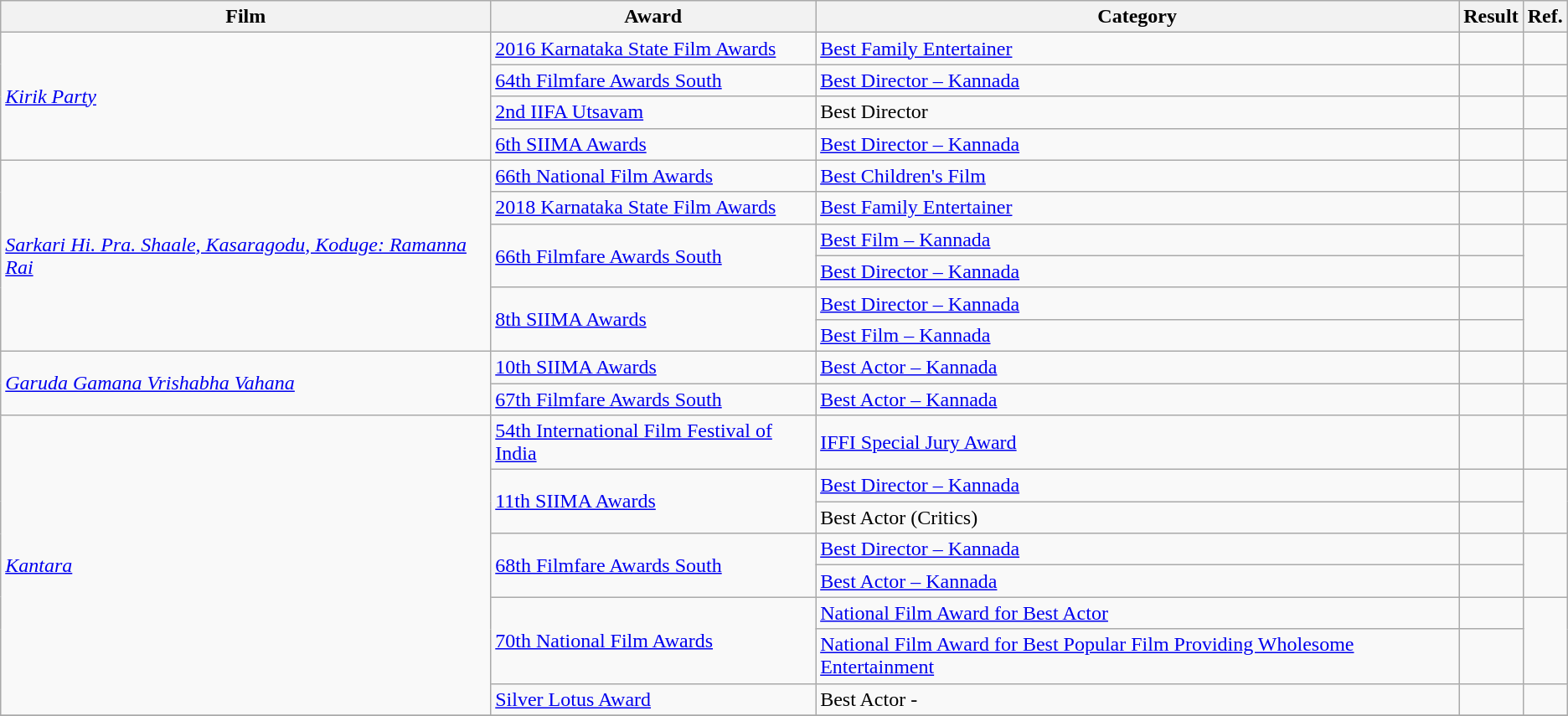<table class="wikitable">
<tr>
<th>Film</th>
<th>Award</th>
<th>Category</th>
<th>Result</th>
<th>Ref.</th>
</tr>
<tr>
<td rowspan="4"><em><a href='#'>Kirik Party</a></em></td>
<td><a href='#'>2016 Karnataka State Film Awards</a></td>
<td><a href='#'>Best Family Entertainer</a></td>
<td></td>
<td></td>
</tr>
<tr>
<td><a href='#'>64th Filmfare Awards South</a></td>
<td><a href='#'>Best Director – Kannada</a></td>
<td></td>
<td></td>
</tr>
<tr>
<td><a href='#'>2nd IIFA Utsavam</a></td>
<td>Best Director</td>
<td></td>
<td></td>
</tr>
<tr>
<td><a href='#'>6th SIIMA Awards</a></td>
<td><a href='#'>Best Director – Kannada</a></td>
<td></td>
<td></td>
</tr>
<tr>
<td rowspan="6"><em><a href='#'>Sarkari Hi. Pra. Shaale, Kasaragodu, Koduge: Ramanna Rai</a></em></td>
<td><a href='#'>66th National Film Awards</a></td>
<td><a href='#'>Best Children's Film</a></td>
<td></td>
<td></td>
</tr>
<tr>
<td><a href='#'>2018 Karnataka State Film Awards</a></td>
<td><a href='#'>Best Family Entertainer</a></td>
<td></td>
<td><br></td>
</tr>
<tr>
<td rowspan=2><a href='#'>66th Filmfare Awards South</a></td>
<td><a href='#'>Best Film – Kannada</a></td>
<td></td>
<td rowspan=2><br></td>
</tr>
<tr>
<td><a href='#'>Best Director – Kannada</a></td>
<td></td>
</tr>
<tr>
<td rowspan="2"><a href='#'>8th SIIMA Awards</a></td>
<td><a href='#'>Best Director – Kannada</a></td>
<td></td>
<td rowspan="2"><br></td>
</tr>
<tr>
<td><a href='#'>Best Film – Kannada</a></td>
<td></td>
</tr>
<tr>
<td rowspan="2"><em><a href='#'>Garuda Gamana Vrishabha Vahana</a></em></td>
<td><a href='#'>10th SIIMA Awards</a></td>
<td><a href='#'>Best Actor – Kannada</a></td>
<td></td>
<td></td>
</tr>
<tr>
<td><a href='#'>67th Filmfare Awards South</a></td>
<td><a href='#'>Best Actor – Kannada</a></td>
<td></td>
<td></td>
</tr>
<tr>
<td rowspan="8"><em><a href='#'>Kantara</a></em></td>
<td><a href='#'>54th International Film Festival of India</a></td>
<td><a href='#'>IFFI Special Jury Award</a></td>
<td></td>
<td></td>
</tr>
<tr>
<td rowspan="2"><a href='#'>11th SIIMA Awards</a></td>
<td><a href='#'>Best Director – Kannada</a></td>
<td></td>
<td rowspan="2"></td>
</tr>
<tr>
<td>Best Actor (Critics)</td>
<td></td>
</tr>
<tr>
<td rowspan="2"><a href='#'>68th Filmfare Awards South</a></td>
<td><a href='#'>Best Director – Kannada</a></td>
<td></td>
<td rowspan="2"></td>
</tr>
<tr>
<td><a href='#'>Best Actor – Kannada</a></td>
<td></td>
</tr>
<tr>
<td rowspan="2"><a href='#'>70th National Film Awards</a></td>
<td><a href='#'>National Film Award for Best Actor</a></td>
<td></td>
<td rowspan="2"></td>
</tr>
<tr>
<td><a href='#'>National Film Award for Best Popular Film Providing Wholesome Entertainment</a></td>
<td></td>
</tr>
<tr>
<td><a href='#'>Silver Lotus Award</a></td>
<td>Best Actor - </td>
<td></td>
<td></td>
</tr>
<tr>
</tr>
</table>
